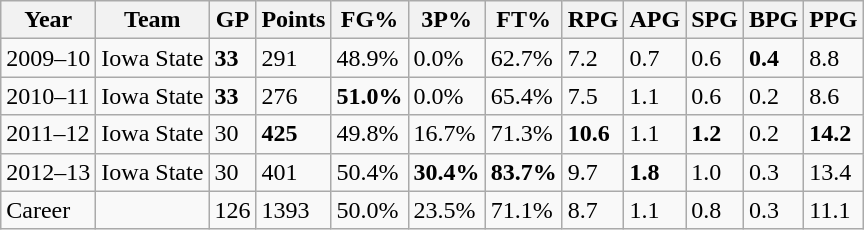<table class="wikitable">
<tr>
<th>Year</th>
<th>Team</th>
<th>GP</th>
<th>Points</th>
<th>FG%</th>
<th>3P%</th>
<th>FT%</th>
<th>RPG</th>
<th>APG</th>
<th>SPG</th>
<th>BPG</th>
<th>PPG</th>
</tr>
<tr>
<td>2009–10</td>
<td>Iowa State</td>
<td><strong>33</strong></td>
<td>291</td>
<td>48.9%</td>
<td>0.0%</td>
<td>62.7%</td>
<td>7.2</td>
<td>0.7</td>
<td>0.6</td>
<td><strong>0.4</strong></td>
<td>8.8</td>
</tr>
<tr>
<td>2010–11</td>
<td>Iowa State</td>
<td><strong>33</strong></td>
<td>276</td>
<td><strong>51.0%</strong></td>
<td>0.0%</td>
<td>65.4%</td>
<td>7.5</td>
<td>1.1</td>
<td>0.6</td>
<td>0.2</td>
<td>8.6</td>
</tr>
<tr>
<td>2011–12</td>
<td>Iowa State</td>
<td>30</td>
<td><strong>425</strong></td>
<td>49.8%</td>
<td>16.7%</td>
<td>71.3%</td>
<td><strong>10.6</strong></td>
<td>1.1</td>
<td><strong>1.2</strong></td>
<td>0.2</td>
<td><strong>14.2</strong></td>
</tr>
<tr>
<td>2012–13</td>
<td>Iowa State</td>
<td>30</td>
<td>401</td>
<td>50.4%</td>
<td><strong>30.4%</strong></td>
<td><strong>83.7%</strong></td>
<td>9.7</td>
<td><strong>1.8</strong></td>
<td>1.0</td>
<td>0.3</td>
<td>13.4</td>
</tr>
<tr>
<td>Career</td>
<td></td>
<td>126</td>
<td>1393</td>
<td>50.0%</td>
<td>23.5%</td>
<td>71.1%</td>
<td>8.7</td>
<td>1.1</td>
<td>0.8</td>
<td>0.3</td>
<td>11.1</td>
</tr>
</table>
